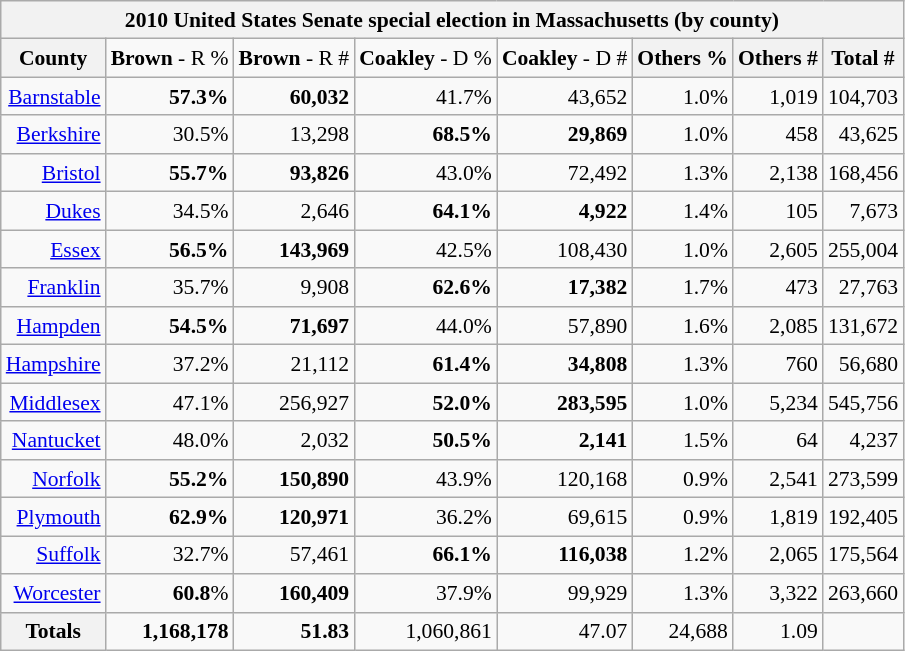<table class="wikitable sortable" style="text-align:right;font-size:90%;line-height:1.3">
<tr>
<th colspan="8">2010 United States Senate special election in Massachusetts (by county) </th>
</tr>
<tr>
<th>County</th>
<td><strong>Brown</strong> - R %</td>
<td><strong>Brown</strong> - R #</td>
<td><strong>Coakley</strong> - D %</td>
<td><strong>Coakley</strong> - D #</td>
<th>Others %</th>
<th>Others #</th>
<th>Total #</th>
</tr>
<tr>
<td><a href='#'>Barnstable</a></td>
<td><strong>57.3%</strong></td>
<td><strong>60,032</strong></td>
<td>41.7%</td>
<td>43,652</td>
<td>1.0%</td>
<td>1,019</td>
<td>104,703</td>
</tr>
<tr>
<td><a href='#'>Berkshire</a></td>
<td>30.5%</td>
<td>13,298</td>
<td><strong>68.5%</strong></td>
<td><strong>29,869</strong></td>
<td>1.0%</td>
<td>458</td>
<td>43,625</td>
</tr>
<tr>
<td><a href='#'>Bristol</a></td>
<td><strong>55.7%</strong></td>
<td><strong>93,826</strong></td>
<td>43.0%</td>
<td>72,492</td>
<td>1.3%</td>
<td>2,138</td>
<td>168,456</td>
</tr>
<tr>
<td><a href='#'>Dukes</a></td>
<td>34.5%</td>
<td>2,646</td>
<td><strong>64.1%</strong></td>
<td><strong>4,922</strong></td>
<td>1.4%</td>
<td>105</td>
<td>7,673</td>
</tr>
<tr>
<td><a href='#'>Essex</a></td>
<td><strong>56.5%</strong></td>
<td><strong>143,969</strong></td>
<td>42.5%</td>
<td>108,430</td>
<td>1.0%</td>
<td>2,605</td>
<td>255,004</td>
</tr>
<tr>
<td><a href='#'>Franklin</a></td>
<td>35.7%</td>
<td>9,908</td>
<td><strong>62.6%</strong></td>
<td><strong>17,382</strong></td>
<td>1.7%</td>
<td>473</td>
<td>27,763</td>
</tr>
<tr>
<td><a href='#'>Hampden</a></td>
<td><strong>54.5%</strong></td>
<td><strong>71,697</strong></td>
<td>44.0%</td>
<td>57,890</td>
<td>1.6%</td>
<td>2,085</td>
<td>131,672</td>
</tr>
<tr>
<td><a href='#'>Hampshire</a></td>
<td>37.2%</td>
<td>21,112</td>
<td><strong>61.4%</strong></td>
<td><strong>34,808</strong></td>
<td>1.3%</td>
<td>760</td>
<td>56,680</td>
</tr>
<tr>
<td><a href='#'>Middlesex</a></td>
<td>47.1%</td>
<td>256,927</td>
<td><strong>52.0%</strong></td>
<td><strong>283,595</strong></td>
<td>1.0%</td>
<td>5,234</td>
<td>545,756</td>
</tr>
<tr>
<td><a href='#'>Nantucket</a></td>
<td>48.0%</td>
<td>2,032</td>
<td><strong>50.5%</strong></td>
<td><strong>2,141</strong></td>
<td>1.5%</td>
<td>64</td>
<td>4,237</td>
</tr>
<tr>
<td><a href='#'>Norfolk</a></td>
<td><strong>55.2%</strong></td>
<td><strong>150,890</strong></td>
<td>43.9%</td>
<td>120,168</td>
<td>0.9%</td>
<td>2,541</td>
<td>273,599</td>
</tr>
<tr>
<td><a href='#'>Plymouth</a></td>
<td><strong>62.9%</strong></td>
<td><strong>120,971</strong></td>
<td>36.2%</td>
<td>69,615</td>
<td>0.9%</td>
<td>1,819</td>
<td>192,405</td>
</tr>
<tr>
<td><a href='#'>Suffolk</a></td>
<td>32.7%</td>
<td>57,461</td>
<td><strong>66.1%</strong></td>
<td><strong>116,038</strong></td>
<td>1.2%</td>
<td>2,065</td>
<td>175,564</td>
</tr>
<tr>
<td><a href='#'>Worcester</a></td>
<td><strong>60.8</strong>%</td>
<td><strong>160,409</strong></td>
<td>37.9%</td>
<td>99,929</td>
<td>1.3%</td>
<td>3,322</td>
<td>263,660</td>
</tr>
<tr class=sortbottom>
<th>Totals</th>
<td><strong>1,168,178</strong></td>
<td><strong>51.83</strong></td>
<td>1,060,861</td>
<td>47.07</td>
<td>24,688</td>
<td>1.09</td>
</tr>
</table>
